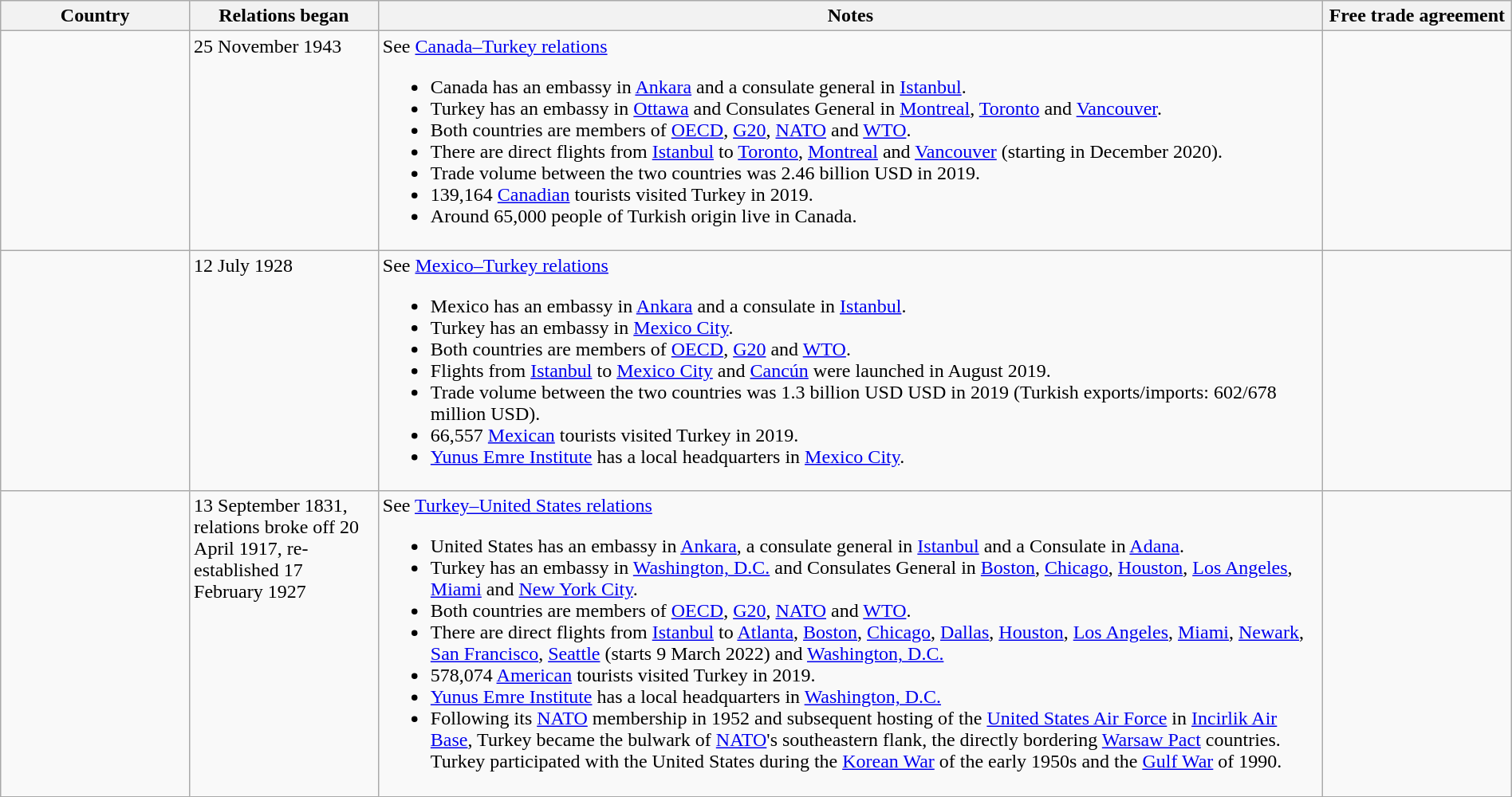<table class="wikitable sortable" style="width:100%; margin:auto;">
<tr>
<th style="width:10%;">Country</th>
<th style="width:10%;">Relations began</th>
<th style="width:50%;">Notes</th>
<th style="width:10%;">Free trade agreement</th>
</tr>
<tr valign="top">
<td></td>
<td>25 November 1943</td>
<td>See <a href='#'>Canada–Turkey relations</a><br><ul><li>Canada has an embassy in <a href='#'>Ankara</a> and a consulate general in <a href='#'>Istanbul</a>.</li><li>Turkey has an embassy in <a href='#'>Ottawa</a> and Consulates General in <a href='#'>Montreal</a>, <a href='#'>Toronto</a> and <a href='#'>Vancouver</a>.</li><li>Both countries are members of <a href='#'>OECD</a>, <a href='#'>G20</a>, <a href='#'>NATO</a> and <a href='#'>WTO</a>.</li><li>There are direct flights from <a href='#'>Istanbul</a> to <a href='#'>Toronto</a>, <a href='#'>Montreal</a> and <a href='#'>Vancouver</a> (starting in December 2020).</li><li>Trade volume between the two countries was 2.46 billion USD in 2019.</li><li>139,164 <a href='#'>Canadian</a> tourists visited Turkey in 2019.</li><li>Around 65,000 people of Turkish origin live in Canada.</li></ul></td>
<td></td>
</tr>
<tr valign="top">
<td></td>
<td>12 July 1928</td>
<td>See <a href='#'>Mexico–Turkey relations</a><br><ul><li>Mexico has an embassy in <a href='#'>Ankara</a> and a consulate in <a href='#'>Istanbul</a>.</li><li>Turkey has an embassy in <a href='#'>Mexico City</a>.</li><li>Both countries are members of <a href='#'>OECD</a>, <a href='#'>G20</a> and <a href='#'>WTO</a>.</li><li>Flights from <a href='#'>Istanbul</a> to <a href='#'>Mexico City</a> and <a href='#'>Cancún</a> were launched in August 2019.</li><li>Trade volume between the two countries was 1.3 billion USD USD in 2019 (Turkish exports/imports: 602/678 million USD).</li><li>66,557 <a href='#'>Mexican</a> tourists visited Turkey in 2019.</li><li><a href='#'>Yunus Emre Institute</a> has a local headquarters in <a href='#'>Mexico City</a>.</li></ul></td>
<td></td>
</tr>
<tr valign="top">
<td></td>
<td>13 September 1831, relations broke off 20 April 1917, re-established 17 February 1927</td>
<td>See <a href='#'>Turkey–United States relations</a><br><ul><li>United States has an embassy in <a href='#'>Ankara</a>, a consulate general in <a href='#'>Istanbul</a> and a Consulate in <a href='#'>Adana</a>.</li><li>Turkey has an embassy in <a href='#'>Washington, D.C.</a> and Consulates General in <a href='#'>Boston</a>, <a href='#'>Chicago</a>, <a href='#'>Houston</a>, <a href='#'>Los Angeles</a>, <a href='#'>Miami</a> and <a href='#'>New York City</a>.</li><li>Both countries are members of <a href='#'>OECD</a>, <a href='#'>G20</a>, <a href='#'>NATO</a> and <a href='#'>WTO</a>.</li><li>There are direct flights from <a href='#'>Istanbul</a> to <a href='#'>Atlanta</a>, <a href='#'>Boston</a>, <a href='#'>Chicago</a>, <a href='#'>Dallas</a>, <a href='#'>Houston</a>, <a href='#'>Los Angeles</a>, <a href='#'>Miami</a>, <a href='#'>Newark</a>, <a href='#'>San Francisco</a>, <a href='#'>Seattle</a> (starts 9 March 2022) and <a href='#'>Washington, D.C.</a></li><li>578,074 <a href='#'>American</a> tourists visited Turkey in 2019.</li><li><a href='#'>Yunus Emre Institute</a> has a local headquarters in <a href='#'>Washington, D.C.</a></li><li>Following its <a href='#'>NATO</a> membership in 1952 and subsequent hosting of the <a href='#'>United States Air Force</a> in <a href='#'>Incirlik Air Base</a>, Turkey became the bulwark of <a href='#'>NATO</a>'s southeastern flank, the directly bordering <a href='#'>Warsaw Pact</a> countries. Turkey participated with the United States during the <a href='#'>Korean War</a> of the early 1950s and the <a href='#'>Gulf War</a> of 1990.</li></ul></td>
<td></td>
</tr>
</table>
